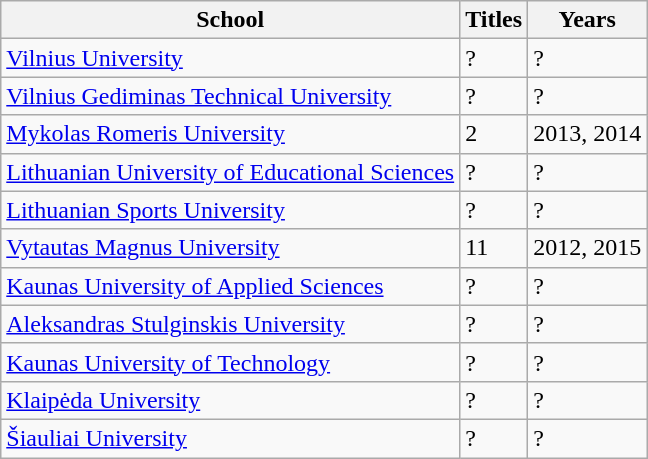<table class="wikitable sortable">
<tr>
<th>School</th>
<th>Titles</th>
<th>Years</th>
</tr>
<tr>
<td> <a href='#'>Vilnius University</a></td>
<td>?</td>
<td>?</td>
</tr>
<tr>
<td> <a href='#'>Vilnius Gediminas Technical University</a></td>
<td>?</td>
<td>?</td>
</tr>
<tr>
<td> <a href='#'>Mykolas Romeris University</a></td>
<td>2</td>
<td>2013, 2014</td>
</tr>
<tr>
<td> <a href='#'>Lithuanian University of Educational Sciences</a></td>
<td>?</td>
<td>?</td>
</tr>
<tr>
<td> <a href='#'>Lithuanian Sports University</a></td>
<td>?</td>
<td>?</td>
</tr>
<tr>
<td> <a href='#'>Vytautas Magnus University</a></td>
<td>11</td>
<td>2012, 2015</td>
</tr>
<tr>
<td> <a href='#'>Kaunas University of Applied Sciences</a></td>
<td>?</td>
<td>?</td>
</tr>
<tr>
<td> <a href='#'>Aleksandras Stulginskis University</a></td>
<td>?</td>
<td>?</td>
</tr>
<tr>
<td> <a href='#'>Kaunas University of Technology</a></td>
<td>?</td>
<td>?</td>
</tr>
<tr>
<td> <a href='#'>Klaipėda University</a></td>
<td>?</td>
<td>?</td>
</tr>
<tr>
<td> <a href='#'>Šiauliai University</a></td>
<td>?</td>
<td>?</td>
</tr>
</table>
